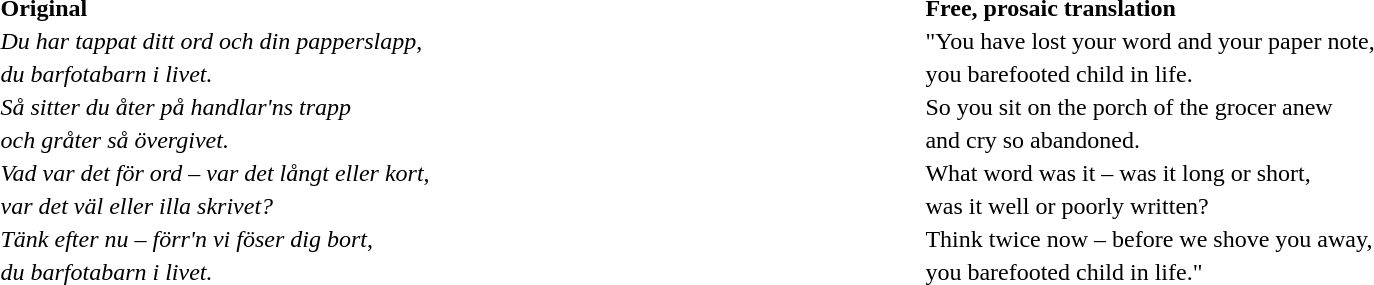<table border="0" style="width:100%; text-align:left;">
<tr>
<th>Original</th>
<th>Free, prosaic translation</th>
</tr>
<tr>
<td><em>Du har tappat ditt ord och din papperslapp</em>,</td>
<td>"You have lost your word and your paper note,</td>
</tr>
<tr>
<td><em>du barfotabarn i livet.</em></td>
<td>you barefooted child in life.</td>
</tr>
<tr>
<td><em>Så sitter du åter på handlar'ns trapp</em></td>
<td>So you sit on the porch of the grocer anew</td>
</tr>
<tr>
<td><em>och gråter så övergivet.</em></td>
<td>and cry so abandoned.</td>
</tr>
<tr>
<td><em>Vad var det för ord – var det långt eller kort</em>,</td>
<td>What word was it – was it long or short,</td>
</tr>
<tr>
<td><em>var det väl eller illa skrivet?</em></td>
<td>was it well or poorly written?</td>
</tr>
<tr>
<td><em>Tänk efter nu – förr'n vi föser dig bort</em>,</td>
<td>Think twice now – before we shove you away,</td>
</tr>
<tr>
<td><em>du barfotabarn i livet.</em></td>
<td>you barefooted child in life."</td>
</tr>
</table>
